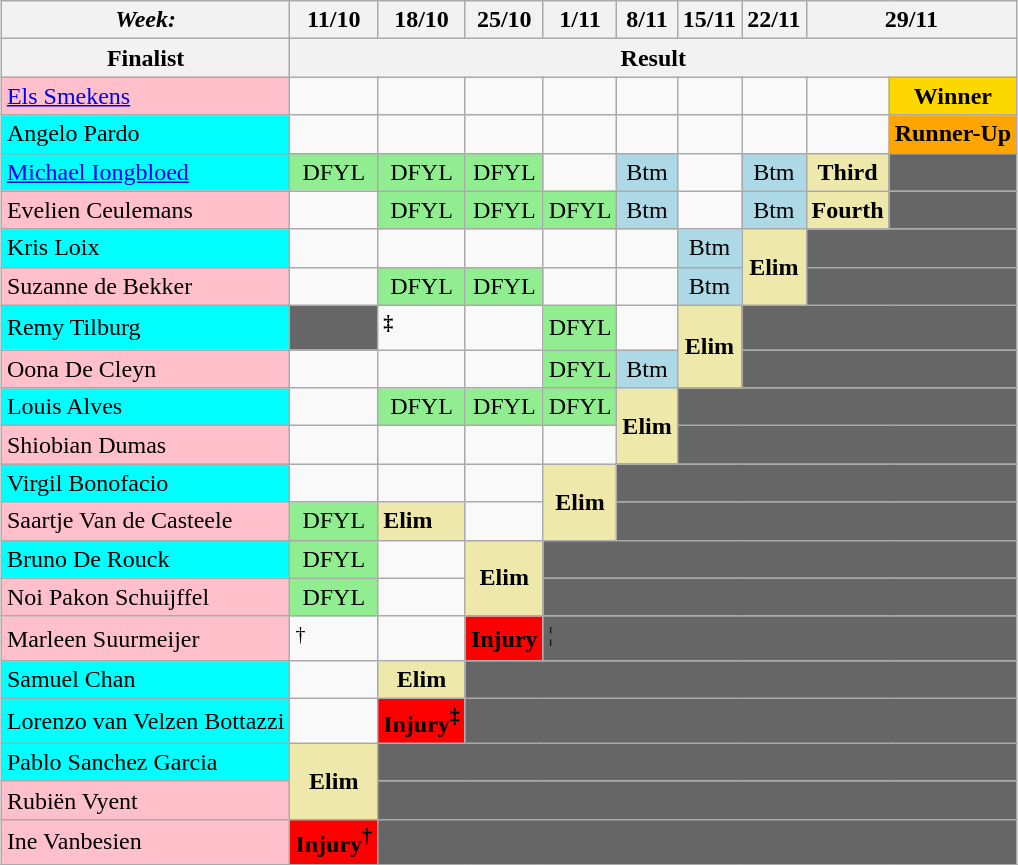<table class="wikitable" style="margin:1em auto;">
<tr>
<th align="right"><em>Week:</em></th>
<th>11/10</th>
<th>18/10</th>
<th>25/10</th>
<th>1/11</th>
<th>8/11</th>
<th>15/11</th>
<th>22/11</th>
<th colspan="2" align="center">29/11</th>
</tr>
<tr>
<th align="center">Finalist</th>
<th colspan="9" align="center">Result</th>
</tr>
<tr>
<td bgcolor="pink"><a href='#'>Els Smekens</a></td>
<td></td>
<td></td>
<td></td>
<td></td>
<td></td>
<td></td>
<td></td>
<td></td>
<td bgcolor="gold" align="center"><strong>Winner</strong></td>
</tr>
<tr>
<td bgcolor="cyan">Angelo Pardo</td>
<td></td>
<td></td>
<td></td>
<td></td>
<td></td>
<td></td>
<td></td>
<td></td>
<td bgcolor="orange" align="center"><strong>Runner-Up</strong></td>
</tr>
<tr>
<td bgcolor="cyan"><a href='#'>Michael Iongbloed</a></td>
<td bgcolor="lightgreen" align="center">DFYL</td>
<td bgcolor="lightgreen" align="center">DFYL</td>
<td bgcolor="lightgreen" align="center">DFYL</td>
<td></td>
<td bgcolor="lightblue" align="center">Btm</td>
<td></td>
<td bgcolor="lightblue" align="center">Btm</td>
<td bgcolor="palegoldenrod" align="center"><strong>Third</strong></td>
<td colspan="1" bgcolor="666666"></td>
</tr>
<tr>
<td bgcolor="pink">Evelien Ceulemans</td>
<td></td>
<td bgcolor="lightgreen" align="center">DFYL</td>
<td bgcolor="lightgreen" align="center">DFYL</td>
<td bgcolor="lightgreen" align="center">DFYL</td>
<td bgcolor="lightblue" align="center">Btm</td>
<td></td>
<td bgcolor="lightblue" align="center">Btm</td>
<td bgcolor="palegoldenrod" align="center"><strong>Fourth</strong></td>
<td colspan="1" bgcolor="666666"></td>
</tr>
<tr>
<td bgcolor="cyan">Kris Loix</td>
<td></td>
<td></td>
<td></td>
<td></td>
<td></td>
<td bgcolor="lightblue" align="center">Btm</td>
<td rowspan="2" bgcolor="palegoldenrod" align="center"><strong>Elim</strong></td>
<td colspan="2" bgcolor="666666"></td>
</tr>
<tr>
<td bgcolor="pink">Suzanne de Bekker</td>
<td></td>
<td bgcolor="lightgreen" align="center">DFYL</td>
<td bgcolor="lightgreen" align="center">DFYL</td>
<td></td>
<td></td>
<td bgcolor="lightblue" align="center">Btm</td>
<td colspan="2" bgcolor="666666"></td>
</tr>
<tr>
<td bgcolor="cyan">Remy Tilburg</td>
<td colspan="1" bgcolor="666666"></td>
<td><strong><sup>‡</sup></strong></td>
<td></td>
<td bgcolor="lightgreen" align="center">DFYL</td>
<td></td>
<td rowspan="2" bgcolor="palegoldenrod" align="center"><strong>Elim</strong></td>
<td colspan="3" bgcolor="666666"></td>
</tr>
<tr>
<td bgcolor="pink">Oona De Cleyn</td>
<td></td>
<td></td>
<td></td>
<td bgcolor="lightgreen" align="center">DFYL</td>
<td bgcolor="lightblue" align="center">Btm</td>
<td colspan="3" bgcolor="666666"></td>
</tr>
<tr>
<td bgcolor="cyan">Louis Alves</td>
<td></td>
<td bgcolor="lightgreen" align="center">DFYL</td>
<td bgcolor="lightgreen" align="center">DFYL</td>
<td bgcolor="lightgreen" align="center">DFYL</td>
<td rowspan="2" bgcolor="palegoldenrod" align="center"><strong>Elim</strong></td>
<td colspan="4" bgcolor="666666"></td>
</tr>
<tr>
<td bgcolor="pink">Shiobian Dumas</td>
<td></td>
<td></td>
<td></td>
<td></td>
<td colspan="4" bgcolor="666666"></td>
</tr>
<tr>
<td bgcolor="cyan">Virgil Bonofacio</td>
<td></td>
<td></td>
<td></td>
<td rowspan="2" bgcolor="palegoldenrod" align="center"><strong>Elim</strong></td>
<td colspan="5" bgcolor="666666"></td>
</tr>
<tr>
<td bgcolor="pink">Saartje Van de Casteele</td>
<td bgcolor="lightgreen" align="center">DFYL</td>
<td bgcolor="palegoldenrod"><strong>Elim</strong></td>
<td></td>
<td colspan="5" bgcolor="666666"></td>
</tr>
<tr>
<td bgcolor="cyan">Bruno De Rouck</td>
<td bgcolor="lightgreen" align="center">DFYL</td>
<td></td>
<td rowspan="2" bgcolor="palegoldenrod" align="center"><strong>Elim</strong></td>
<td colspan="6" bgcolor="666666"></td>
</tr>
<tr>
<td bgcolor="pink">Noi Pakon Schuijffel</td>
<td bgcolor="lightgreen" align="center">DFYL</td>
<td></td>
<td colspan="6" bgcolor="666666"></td>
</tr>
<tr>
<td bgcolor="pink">Marleen Suurmeijer</td>
<td><sup>†</sup></td>
<td></td>
<td bgcolor="red"><span><strong>Injury</strong></span></td>
<td colspan="7" bgcolor="666666"><sup>¦</sup></td>
</tr>
<tr>
<td bgcolor="cyan">Samuel Chan</td>
<td></td>
<td bgcolor="palegoldenrod" align="center"><strong>Elim</strong></td>
<td colspan="7" bgcolor="666666"></td>
</tr>
<tr>
<td bgcolor="cyan">Lorenzo van Velzen Bottazzi</td>
<td></td>
<td bgcolor="red"><span><strong>Injury<sup>‡</sup></strong></span></td>
<td colspan="7" bgcolor="666666"></td>
</tr>
<tr>
<td bgcolor="cyan">Pablo Sanchez Garcia</td>
<td rowspan="2" bgcolor="palegoldenrod" align="center"><strong>Elim</strong></td>
<td colspan="8" bgcolor="666666"></td>
</tr>
<tr>
<td bgcolor="pink">Rubiën Vyent</td>
<td colspan="8" bgcolor="666666"></td>
</tr>
<tr>
<td bgcolor="pink">Ine Vanbesien</td>
<td bgcolor="red"><span><strong>Injury<sup>†</sup></strong></span></td>
<td colspan="8" bgcolor="666666"></td>
</tr>
<tr>
</tr>
</table>
